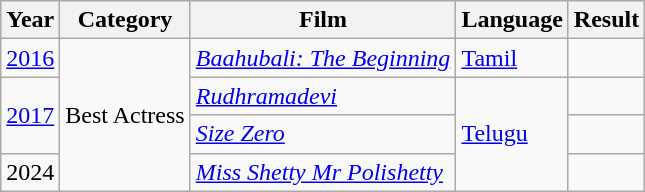<table class="wikitable">
<tr>
<th>Year</th>
<th>Category</th>
<th>Film</th>
<th>Language</th>
<th>Result</th>
</tr>
<tr>
<td><a href='#'>2016</a></td>
<td rowspan="4">Best Actress</td>
<td><em><a href='#'>Baahubali: The Beginning</a></em></td>
<td><a href='#'>Tamil</a></td>
<td></td>
</tr>
<tr>
<td rowspan="2"><a href='#'>2017</a></td>
<td><em><a href='#'>Rudhramadevi</a></em></td>
<td rowspan="3"><a href='#'>Telugu</a></td>
<td></td>
</tr>
<tr>
<td><em><a href='#'>Size Zero</a></em></td>
<td></td>
</tr>
<tr>
<td>2024</td>
<td><em><a href='#'>Miss Shetty Mr Polishetty</a></em></td>
<td></td>
</tr>
</table>
